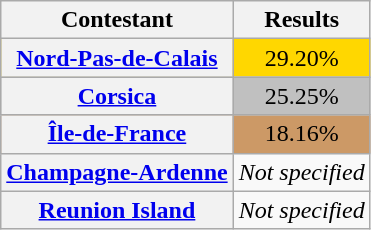<table class="wikitable" style="text-align:center;">
<tr>
<th scope=col>Contestant</th>
<th scope=col>Results</th>
</tr>
<tr bgcolor=gold>
<th><a href='#'>Nord-Pas-de-Calais</a></th>
<td>29.20%</td>
</tr>
<tr bgcolor=silver>
<th><a href='#'>Corsica</a></th>
<td>25.25%</td>
</tr>
<tr bgcolor=#cc9966>
<th><a href='#'>Île-de-France</a></th>
<td>18.16%</td>
</tr>
<tr>
<th><a href='#'>Champagne-Ardenne</a></th>
<td><em>Not specified</em></td>
</tr>
<tr>
<th><a href='#'>Reunion Island</a></th>
<td><em>Not specified</em></td>
</tr>
</table>
